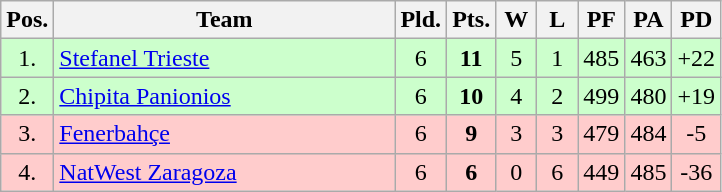<table class="wikitable" style="text-align:center">
<tr>
<th width=15>Pos.</th>
<th width=220>Team</th>
<th width=20>Pld.</th>
<th width=20>Pts.</th>
<th width=20>W</th>
<th width=20>L</th>
<th width=20>PF</th>
<th width=20>PA</th>
<th width=20>PD</th>
</tr>
<tr style="background: #ccffcc;">
<td>1.</td>
<td align=left> <a href='#'>Stefanel Trieste</a></td>
<td>6</td>
<td><strong>11</strong></td>
<td>5</td>
<td>1</td>
<td>485</td>
<td>463</td>
<td>+22</td>
</tr>
<tr style="background: #ccffcc;">
<td>2.</td>
<td align=left> <a href='#'>Chipita Panionios</a></td>
<td>6</td>
<td><strong>10</strong></td>
<td>4</td>
<td>2</td>
<td>499</td>
<td>480</td>
<td>+19</td>
</tr>
<tr style="background: #ffcccc;">
<td>3.</td>
<td align=left> <a href='#'>Fenerbahçe</a></td>
<td>6</td>
<td><strong>9</strong></td>
<td>3</td>
<td>3</td>
<td>479</td>
<td>484</td>
<td>-5</td>
</tr>
<tr style="background: #ffcccc;">
<td>4.</td>
<td align=left> <a href='#'>NatWest Zaragoza</a></td>
<td>6</td>
<td><strong>6</strong></td>
<td>0</td>
<td>6</td>
<td>449</td>
<td>485</td>
<td>-36</td>
</tr>
</table>
